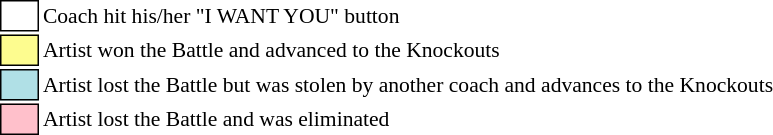<table class="toccolours" style="font-size: 90%; white-space: nowrap;">
<tr>
<td style="background:white; border:1px solid black;"> <strong></strong> </td>
<td>Coach hit his/her "I WANT YOU" button</td>
</tr>
<tr>
<td style="background:#fdfc8f; border:1px solid black;">      </td>
<td>Artist won the Battle and advanced to the Knockouts</td>
</tr>
<tr>
<td style="background:#b0e0e6; border:1px solid black;">      </td>
<td>Artist lost the Battle but was stolen by another coach and advances to the Knockouts</td>
</tr>
<tr>
<td style="background:pink; border:1px solid black;">      </td>
<td>Artist lost the Battle and was eliminated</td>
</tr>
</table>
